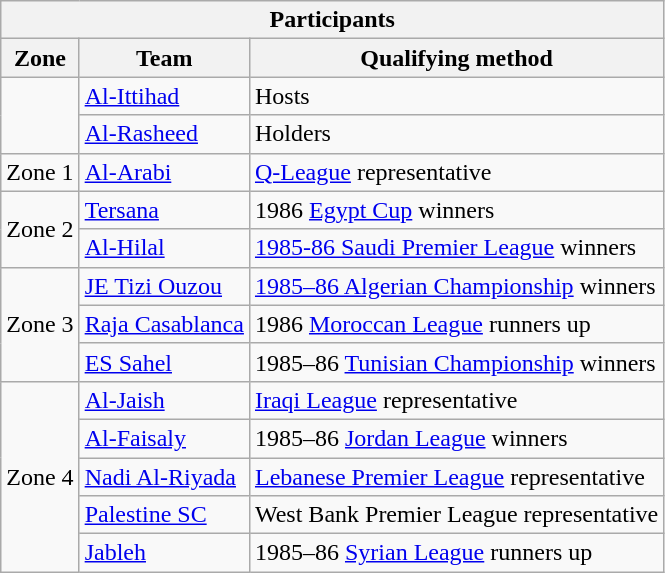<table class="wikitable">
<tr>
<th colspan=4>Participants</th>
</tr>
<tr>
<th>Zone</th>
<th>Team</th>
<th>Qualifying method</th>
</tr>
<tr>
<td rowspan=2></td>
<td> <a href='#'>Al-Ittihad</a></td>
<td>Hosts</td>
</tr>
<tr>
<td> <a href='#'>Al-Rasheed</a></td>
<td>Holders</td>
</tr>
<tr>
<td rowspan=1>Zone 1</td>
<td> <a href='#'>Al-Arabi</a></td>
<td><a href='#'>Q-League</a> representative</td>
</tr>
<tr>
<td rowspan=2>Zone 2</td>
<td> <a href='#'>Tersana</a></td>
<td>1986 <a href='#'>Egypt Cup</a> winners</td>
</tr>
<tr>
<td> <a href='#'>Al-Hilal</a></td>
<td><a href='#'>1985-86 Saudi Premier League</a> winners</td>
</tr>
<tr>
<td rowspan=3>Zone 3</td>
<td> <a href='#'>JE Tizi Ouzou</a></td>
<td><a href='#'>1985–86 Algerian Championship</a> winners</td>
</tr>
<tr>
<td> <a href='#'>Raja Casablanca</a></td>
<td>1986 <a href='#'>Moroccan League</a> runners up</td>
</tr>
<tr>
<td> <a href='#'>ES Sahel</a></td>
<td>1985–86 <a href='#'>Tunisian Championship</a> winners</td>
</tr>
<tr>
<td rowspan=5>Zone 4</td>
<td> <a href='#'>Al-Jaish</a></td>
<td><a href='#'>Iraqi League</a> representative</td>
</tr>
<tr>
<td> <a href='#'>Al-Faisaly</a></td>
<td>1985–86 <a href='#'>Jordan League</a> winners</td>
</tr>
<tr>
<td> <a href='#'>Nadi Al-Riyada</a></td>
<td><a href='#'>Lebanese Premier League</a> representative</td>
</tr>
<tr>
<td> <a href='#'>Palestine SC</a></td>
<td>West Bank Premier League representative</td>
</tr>
<tr>
<td> <a href='#'>Jableh</a></td>
<td>1985–86 <a href='#'>Syrian League</a> runners up</td>
</tr>
</table>
